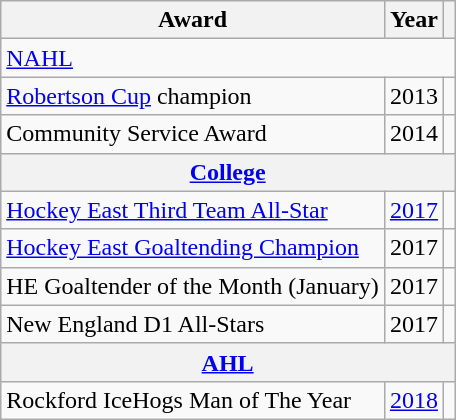<table class="wikitable">
<tr>
<th>Award</th>
<th>Year</th>
<th></th>
</tr>
<tr>
<td colspan="3"><a href='#'>NAHL</a></td>
</tr>
<tr>
<td><a href='#'>Robertson Cup</a> champion</td>
<td>2013</td>
<td></td>
</tr>
<tr>
<td>Community Service Award</td>
<td>2014</td>
<td></td>
</tr>
<tr>
<th colspan="3"><a href='#'>College</a></th>
</tr>
<tr>
<td><a href='#'>Hockey East Third Team All-Star</a></td>
<td><a href='#'>2017</a></td>
<td></td>
</tr>
<tr>
<td><a href='#'>Hockey East Goaltending Champion</a></td>
<td>2017</td>
<td></td>
</tr>
<tr>
<td>HE Goaltender of the Month (January)</td>
<td>2017</td>
<td></td>
</tr>
<tr>
<td>New England D1 All-Stars</td>
<td>2017</td>
<td></td>
</tr>
<tr>
<th colspan="3"><a href='#'>AHL</a></th>
</tr>
<tr>
<td>Rockford IceHogs Man of The Year</td>
<td><a href='#'>2018</a></td>
<td></td>
</tr>
</table>
